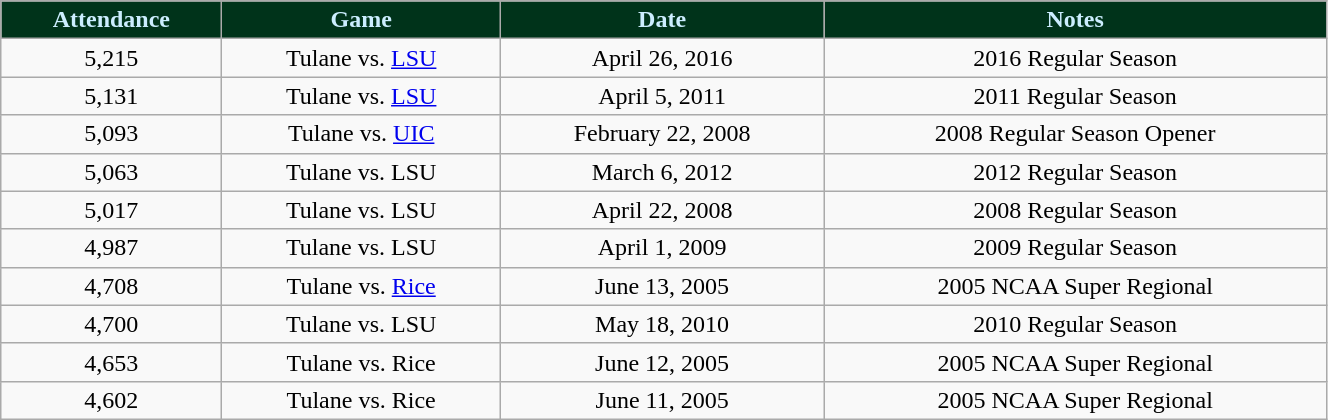<table cellpadding="1" border="1" cellspacing="0" style="width:70%" class="wikitable sortable">
<tr>
<th style="background: #00331A; color:#CCEEFF;">Attendance</th>
<th style="background: #00331A; color:#CCEEFF;">Game</th>
<th style="background: #00331A; color:#CCEEFF;">Date</th>
<th style="background: #00331A; color:#CCEEFF;">Notes</th>
</tr>
<tr style="text-align:center;">
<td>5,215</td>
<td>Tulane vs. <a href='#'>LSU</a></td>
<td>April 26, 2016</td>
<td>2016 Regular Season</td>
</tr>
<tr style="text-align:center;">
<td>5,131</td>
<td>Tulane vs. <a href='#'>LSU</a></td>
<td>April 5, 2011</td>
<td>2011 Regular Season</td>
</tr>
<tr style="text-align:center;">
<td>5,093</td>
<td>Tulane vs. <a href='#'>UIC</a></td>
<td>February 22, 2008</td>
<td>2008 Regular Season Opener</td>
</tr>
<tr style="text-align:center;">
<td>5,063</td>
<td>Tulane vs. LSU</td>
<td>March 6, 2012</td>
<td>2012 Regular Season</td>
</tr>
<tr style="text-align:center;">
<td>5,017</td>
<td>Tulane vs. LSU</td>
<td>April 22, 2008</td>
<td>2008 Regular Season</td>
</tr>
<tr style="text-align:center;">
<td>4,987</td>
<td>Tulane vs. LSU</td>
<td>April 1, 2009</td>
<td>2009 Regular Season</td>
</tr>
<tr style="text-align:center;">
<td>4,708</td>
<td>Tulane vs. <a href='#'>Rice</a></td>
<td>June 13, 2005</td>
<td>2005 NCAA Super Regional</td>
</tr>
<tr style="text-align:center;">
<td>4,700</td>
<td>Tulane vs. LSU</td>
<td>May 18, 2010</td>
<td>2010 Regular Season</td>
</tr>
<tr style="text-align:center;">
<td>4,653</td>
<td>Tulane vs. Rice</td>
<td>June 12, 2005</td>
<td>2005 NCAA Super Regional</td>
</tr>
<tr style="text-align:center;">
<td>4,602</td>
<td>Tulane vs. Rice</td>
<td>June 11, 2005</td>
<td>2005 NCAA Super Regional</td>
</tr>
</table>
